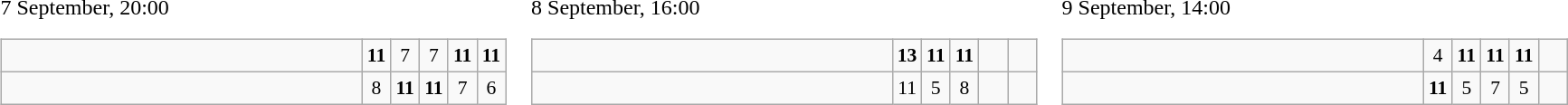<table>
<tr>
<td>7 September, 20:00<br><table class="wikitable" style="text-align:center; font-size:90%;">
<tr>
<td style="width:18em; text-align:left;"><strong></strong></td>
<td style="width:1em"><strong>11</strong></td>
<td style="width:1em">7</td>
<td style="width:1em">7</td>
<td style="width:1em"><strong>11</strong></td>
<td style="width:1em"><strong>11</strong></td>
</tr>
<tr>
<td style="text-align:left;"></td>
<td>8</td>
<td><strong>11</strong></td>
<td><strong>11</strong></td>
<td>7</td>
<td>6</td>
</tr>
</table>
</td>
<td>8 September, 16:00<br><table class="wikitable" style="text-align:center; font-size:90%;">
<tr>
<td style="width:18em; text-align:left;"><strong></strong></td>
<td style="width:1em"><strong>13</strong></td>
<td style="width:1em"><strong>11</strong></td>
<td style="width:1em"><strong>11</strong></td>
<td style="width:1em"></td>
<td style="width:1em"></td>
</tr>
<tr>
<td style="text-align:left;"></td>
<td>11</td>
<td>5</td>
<td>8</td>
<td></td>
<td></td>
</tr>
</table>
</td>
<td>9 September, 14:00<br><table class="wikitable" style="text-align:center; font-size:90%;">
<tr>
<td style="width:18em; text-align:left;"><strong></strong></td>
<td style="width:1em">4</td>
<td style="width:1em"><strong>11</strong></td>
<td style="width:1em"><strong>11</strong></td>
<td style="width:1em"><strong>11</strong></td>
<td style="width:1em"></td>
</tr>
<tr>
<td style="text-align:left;"></td>
<td><strong>11</strong></td>
<td>5</td>
<td>7</td>
<td>5</td>
<td></td>
</tr>
</table>
</td>
</tr>
</table>
